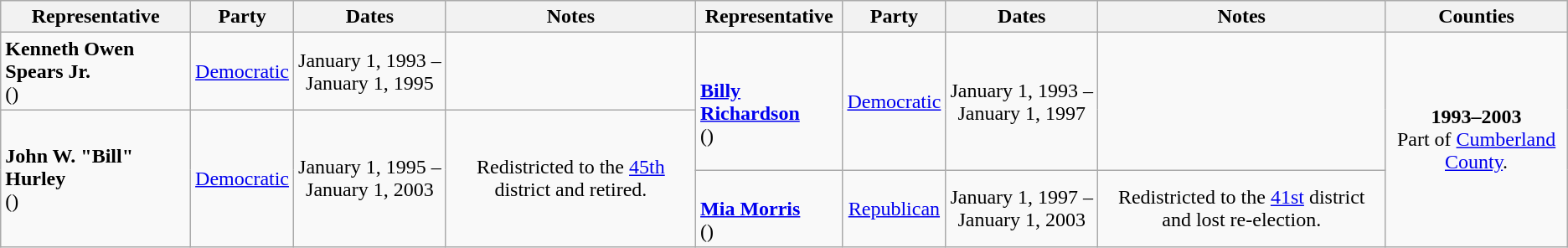<table class=wikitable style="text-align:center">
<tr>
<th>Representative</th>
<th>Party</th>
<th>Dates</th>
<th>Notes</th>
<th>Representative</th>
<th>Party</th>
<th>Dates</th>
<th>Notes</th>
<th>Counties</th>
</tr>
<tr style="height:3em">
<td align=left><strong>Kenneth Owen Spears Jr.</strong><br>()</td>
<td><a href='#'>Democratic</a></td>
<td nowrap>January 1, 1993 – <br> January 1, 1995</td>
<td></td>
<td rowspan=2 align=left><br><strong><a href='#'>Billy Richardson</a></strong><br>()</td>
<td rowspan=2 ><a href='#'>Democratic</a></td>
<td rowspan=2 nowrap>January 1, 1993 – <br> January 1, 1997</td>
<td rowspan=2></td>
<td rowspan=3><strong>1993–2003</strong><br> Part of <a href='#'>Cumberland County</a>.</td>
</tr>
<tr style="height:3em">
<td rowspan=2 align=left><strong>John W. "Bill" Hurley</strong><br>()</td>
<td rowspan=2 ><a href='#'>Democratic</a></td>
<td rowspan=2 nowrap>January 1, 1995 – <br> January 1, 2003</td>
<td rowspan=2>Redistricted to the <a href='#'>45th</a> district and retired.</td>
</tr>
<tr style="height:3em">
<td align=left><br><strong><a href='#'>Mia Morris</a></strong><br>()</td>
<td><a href='#'>Republican</a></td>
<td nowrap>January 1, 1997 – <br> January 1, 2003</td>
<td>Redistricted to the <a href='#'>41st</a> district and lost re-election.</td>
</tr>
</table>
